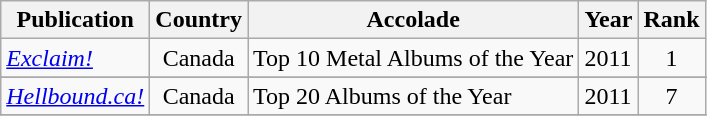<table class="wikitable sortable">
<tr>
<th>Publication</th>
<th>Country</th>
<th>Accolade</th>
<th>Year</th>
<th>Rank</th>
</tr>
<tr>
<td><em><a href='#'>Exclaim!</a></em></td>
<td style="text-align:center;">Canada</td>
<td>Top 10 Metal Albums of the Year</td>
<td>2011</td>
<td style="text-align:center;">1</td>
</tr>
<tr>
</tr>
<tr>
<td><em><a href='#'>Hellbound.ca!</a></em></td>
<td style="text-align:center;">Canada</td>
<td>Top 20 Albums of the Year</td>
<td>2011</td>
<td style="text-align:center;">7</td>
</tr>
<tr>
</tr>
</table>
